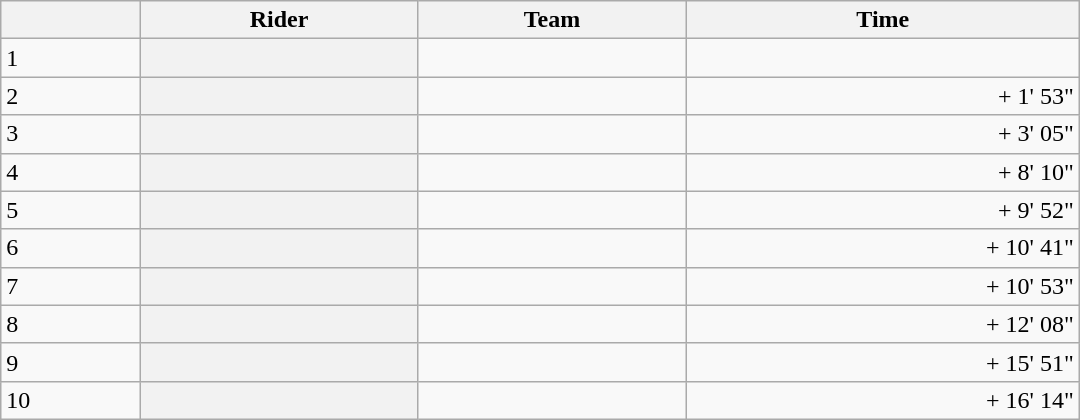<table class="wikitable plainrowheaders" style="width:45em;margin-bottom:0;">
<tr>
<th></th>
<th>Rider</th>
<th>Team</th>
<th>Time</th>
</tr>
<tr>
<td>1</td>
<th scope="row"> </th>
<td></td>
<td align="right"></td>
</tr>
<tr>
<td>2</td>
<th scope="row"> </th>
<td></td>
<td align="right">+ 1' 53"</td>
</tr>
<tr>
<td>3</td>
<th scope="row"></th>
<td></td>
<td align="right">+ 3' 05"</td>
</tr>
<tr>
<td>4</td>
<th scope="row"></th>
<td></td>
<td align="right">+ 8' 10"</td>
</tr>
<tr>
<td>5</td>
<th scope="row"></th>
<td></td>
<td align="right">+ 9' 52"</td>
</tr>
<tr>
<td>6</td>
<th scope="row"></th>
<td></td>
<td align="right">+ 10' 41"</td>
</tr>
<tr>
<td>7</td>
<th scope="row"></th>
<td></td>
<td align="right">+ 10' 53"</td>
</tr>
<tr>
<td>8</td>
<th scope="row"></th>
<td></td>
<td align="right">+ 12' 08"</td>
</tr>
<tr>
<td>9</td>
<th scope="row"></th>
<td></td>
<td align="right">+ 15' 51"</td>
</tr>
<tr>
<td>10</td>
<th scope="row"></th>
<td></td>
<td align="right">+ 16' 14"</td>
</tr>
</table>
